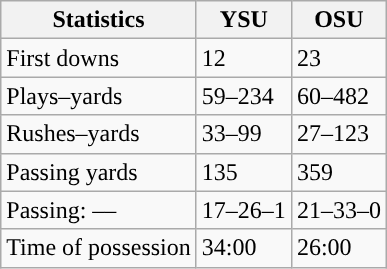<table class="wikitable" style="float:left">
<tr>
<th>Statistics</th>
<th>YSU</th>
<th>OSU</th>
</tr>
<tr>
<td>First downs</td>
<td>12</td>
<td>23</td>
</tr>
<tr>
<td>Plays–yards</td>
<td>59–234</td>
<td>60–482</td>
</tr>
<tr>
<td>Rushes–yards</td>
<td>33–99</td>
<td>27–123</td>
</tr>
<tr>
<td>Passing yards</td>
<td>135</td>
<td>359</td>
</tr>
<tr>
<td>Passing: ––</td>
<td>17–26–1</td>
<td>21–33–0</td>
</tr>
<tr>
<td>Time of possession</td>
<td>34:00</td>
<td>26:00</td>
</tr>
</table>
